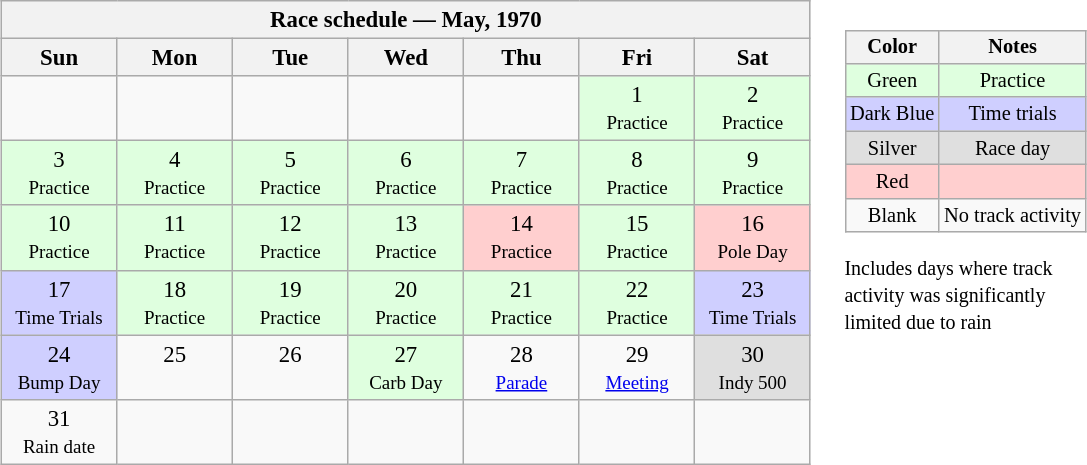<table>
<tr>
<td><br><table class="wikitable" style="text-align:center; font-size:95%">
<tr valign="top">
<th colspan=7>Race schedule — May, 1970</th>
</tr>
<tr>
<th scope="col" width="70">Sun</th>
<th scope="col" width="70">Mon</th>
<th scope="col" width="70">Tue</th>
<th scope="col" width="70">Wed</th>
<th scope="col" width="70">Thu</th>
<th scope="col" width="70">Fri</th>
<th scope="col" width="70">Sat</th>
</tr>
<tr>
<td><br> </td>
<td><br> </td>
<td><br> </td>
<td><br> </td>
<td><br> </td>
<td style="background:#DFFFDF;">1<br><small>Practice</small></td>
<td style="background:#DFFFDF;">2<br><small>Practice</small></td>
</tr>
<tr>
<td style="background:#DFFFDF;">3<br><small>Practice</small></td>
<td style="background:#DFFFDF;">4<br><small>Practice</small></td>
<td style="background:#DFFFDF;">5<br><small>Practice</small></td>
<td style="background:#DFFFDF;">6<br><small>Practice</small></td>
<td style="background:#DFFFDF;">7<br><small>Practice</small></td>
<td style="background:#DFFFDF;">8<br><small>Practice</small></td>
<td style="background:#DFFFDF;">9<br><small>Practice</small></td>
</tr>
<tr>
<td style="background:#DFFFDF;">10<br><small>Practice</small></td>
<td style="background:#DFFFDF;">11<br><small>Practice</small></td>
<td style="background:#DFFFDF;">12<br><small>Practice</small></td>
<td style="background:#DFFFDF;">13<br><small>Practice</small></td>
<td style="background:#FFCFCF;">14<br><small>Practice</small></td>
<td style="background:#DFFFDF;">15<br><small>Practice</small></td>
<td style="background:#FFCFCF;">16<br><small>Pole Day</small></td>
</tr>
<tr>
<td style="background:#CFCFFF;">17<br><small>Time Trials</small></td>
<td style="background:#DFFFDF;">18<br><small>Practice</small></td>
<td style="background:#DFFFDF;">19<br><small>Practice</small></td>
<td style="background:#DFFFDF;">20<br><small>Practice</small></td>
<td style="background:#DFFFDF;">21<br><small>Practice</small></td>
<td style="background:#DFFFDF;">22<br><small>Practice</small></td>
<td style="background:#CFCFFF;">23<br><small>Time Trials</small></td>
</tr>
<tr>
<td style="background:#CFCFFF;">24<br><small>Bump Day</small></td>
<td>25<br> </td>
<td>26<br> </td>
<td style="background:#DFFFDF;">27<br><small>Carb Day</small></td>
<td>28<br><small><a href='#'>Parade</a></small></td>
<td>29<br><small><a href='#'>Meeting</a></small></td>
<td style="background:#DFDFDF;">30<br><small>Indy 500</small></td>
</tr>
<tr>
<td>31<br><small>Rain date</small></td>
<td><br> </td>
<td><br> </td>
<td><br> </td>
<td><br> </td>
<td><br> </td>
<td><br> </td>
</tr>
</table>
</td>
<td valign="top"><br><table>
<tr>
<td><br><table style="margin-right:0; font-size:85%; text-align:center;" class="wikitable">
<tr>
<th>Color</th>
<th>Notes</th>
</tr>
<tr style="background:#DFFFDF;">
<td>Green</td>
<td>Practice</td>
</tr>
<tr style="background:#CFCFFF;">
<td>Dark Blue</td>
<td>Time trials</td>
</tr>
<tr style="background:#DFDFDF;">
<td>Silver</td>
<td>Race day</td>
</tr>
<tr style="background:#FFCFCF;">
<td>Red</td>
<td></td>
</tr>
<tr>
<td>Blank</td>
<td>No track activity</td>
</tr>
</table>
 <small>Includes days where track<br>activity was significantly<br>limited due to rain</small></td>
</tr>
</table>
</td>
</tr>
</table>
